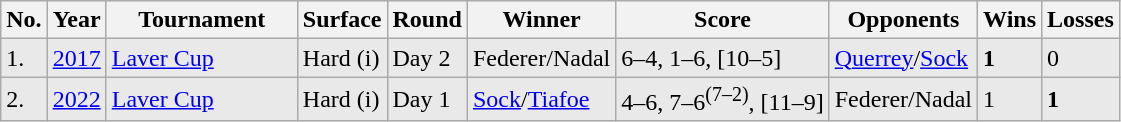<table class="sortable wikitable">
<tr style="background:#eee;">
<th>No.</th>
<th>Year</th>
<th style="width:120px;">Tournament</th>
<th>Surface</th>
<th>Round</th>
<th>Winner</th>
<th>Score</th>
<th>Opponents</th>
<th>Wins</th>
<th>Losses</th>
</tr>
<tr style="background:#e9e9e9;">
<td>1.</td>
<td><a href='#'>2017</a></td>
<td><a href='#'>Laver Cup</a></td>
<td>Hard (i)</td>
<td>Day 2</td>
<td>Federer/Nadal</td>
<td>6–4, 1–6, [10–5]</td>
<td><a href='#'>Querrey</a>/<a href='#'>Sock</a></td>
<td><strong>1</strong></td>
<td>0</td>
</tr>
<tr style="background:#e9e9e9;">
<td>2.</td>
<td><a href='#'>2022</a></td>
<td><a href='#'>Laver Cup</a></td>
<td>Hard (i)</td>
<td>Day 1</td>
<td><a href='#'>Sock</a>/<a href='#'>Tiafoe</a></td>
<td>4–6, 7–6<sup>(7–2)</sup>, [11–9]</td>
<td>Federer/Nadal</td>
<td>1</td>
<td><strong>1</strong></td>
</tr>
</table>
